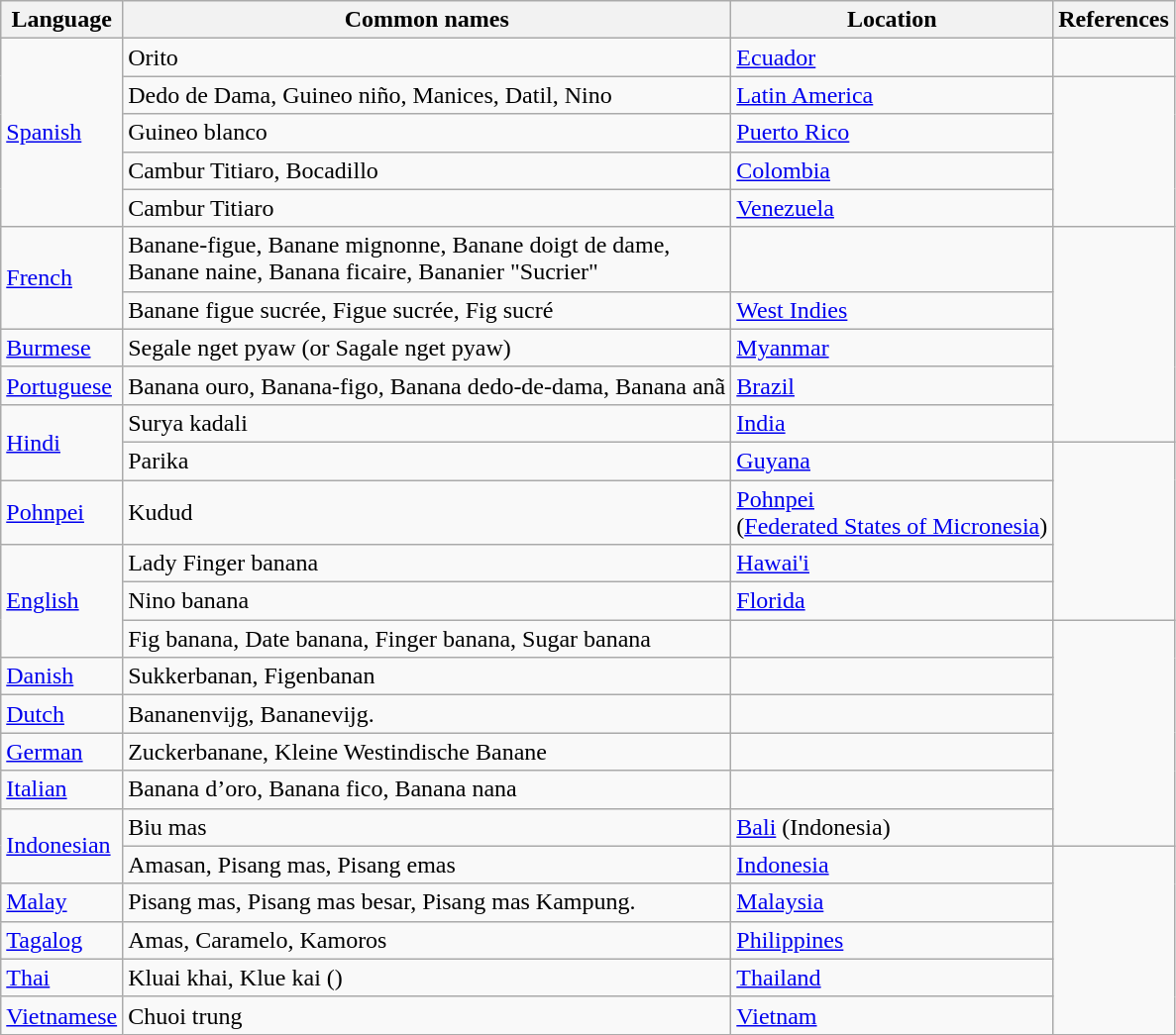<table class="wikitable">
<tr>
<th>Language</th>
<th>Common names</th>
<th>Location</th>
<th>References</th>
</tr>
<tr>
<td rowspan="5"><a href='#'>Spanish</a></td>
<td>Orito</td>
<td><a href='#'>Ecuador</a></td>
<td></td>
</tr>
<tr>
<td>Dedo de Dama, Guineo niño, Manices, Datil, Nino</td>
<td><a href='#'>Latin America</a></td>
<td rowspan="4"></td>
</tr>
<tr>
<td>Guineo blanco</td>
<td><a href='#'>Puerto Rico</a></td>
</tr>
<tr>
<td>Cambur Titiaro, Bocadillo</td>
<td><a href='#'>Colombia</a></td>
</tr>
<tr>
<td>Cambur Titiaro</td>
<td><a href='#'>Venezuela</a></td>
</tr>
<tr>
<td rowspan="2"><a href='#'>French</a></td>
<td>Banane-figue, Banane mignonne, Banane doigt de dame,<br>Banane naine, Banana ficaire, Bananier "Sucrier"</td>
<td></td>
<td rowspan="5"></td>
</tr>
<tr>
<td>Banane figue sucrée, Figue sucrée, Fig sucré</td>
<td><a href='#'>West Indies</a></td>
</tr>
<tr>
<td><a href='#'>Burmese</a></td>
<td>Segale nget pyaw (or Sagale nget pyaw)</td>
<td><a href='#'>Myanmar</a></td>
</tr>
<tr>
<td><a href='#'>Portuguese</a></td>
<td>Banana ouro, Banana-figo, Banana dedo-de-dama, Banana anã</td>
<td><a href='#'>Brazil</a></td>
</tr>
<tr>
<td rowspan="2"><a href='#'>Hindi</a></td>
<td>Surya kadali</td>
<td><a href='#'>India</a></td>
</tr>
<tr>
<td>Parika</td>
<td><a href='#'>Guyana</a></td>
<td rowspan="4"></td>
</tr>
<tr>
<td><a href='#'>Pohnpei</a></td>
<td>Kudud</td>
<td><a href='#'>Pohnpei</a><br>(<a href='#'>Federated States of Micronesia</a>)</td>
</tr>
<tr>
<td rowspan="3"><a href='#'>English</a></td>
<td>Lady Finger banana</td>
<td><a href='#'>Hawai'i</a></td>
</tr>
<tr>
<td>Nino banana</td>
<td><a href='#'>Florida</a></td>
</tr>
<tr>
<td>Fig banana, Date banana, Finger banana, Sugar banana</td>
<td></td>
<td rowspan="6"></td>
</tr>
<tr>
<td><a href='#'>Danish</a></td>
<td>Sukkerbanan, Figenbanan</td>
<td></td>
</tr>
<tr>
<td><a href='#'>Dutch</a></td>
<td>Bananenvijg, Bananevijg.</td>
<td></td>
</tr>
<tr>
<td><a href='#'>German</a></td>
<td>Zuckerbanane, Kleine Westindische Banane</td>
<td></td>
</tr>
<tr>
<td><a href='#'>Italian</a></td>
<td>Banana d’oro, Banana fico, Banana nana</td>
<td></td>
</tr>
<tr>
<td rowspan="2"><a href='#'>Indonesian</a></td>
<td>Biu mas</td>
<td><a href='#'>Bali</a> (Indonesia)</td>
</tr>
<tr>
<td>Amasan, Pisang mas, Pisang emas</td>
<td><a href='#'>Indonesia</a></td>
<td rowspan="5"></td>
</tr>
<tr>
<td><a href='#'>Malay</a></td>
<td>Pisang mas, Pisang mas besar, Pisang mas Kampung.</td>
<td><a href='#'>Malaysia</a></td>
</tr>
<tr>
<td><a href='#'>Tagalog</a></td>
<td>Amas, Caramelo, Kamoros</td>
<td><a href='#'>Philippines</a></td>
</tr>
<tr>
<td><a href='#'>Thai</a></td>
<td>Kluai khai, Klue kai ()</td>
<td><a href='#'>Thailand</a></td>
</tr>
<tr>
<td><a href='#'>Vietnamese</a></td>
<td>Chuoi trung</td>
<td><a href='#'>Vietnam</a></td>
</tr>
</table>
